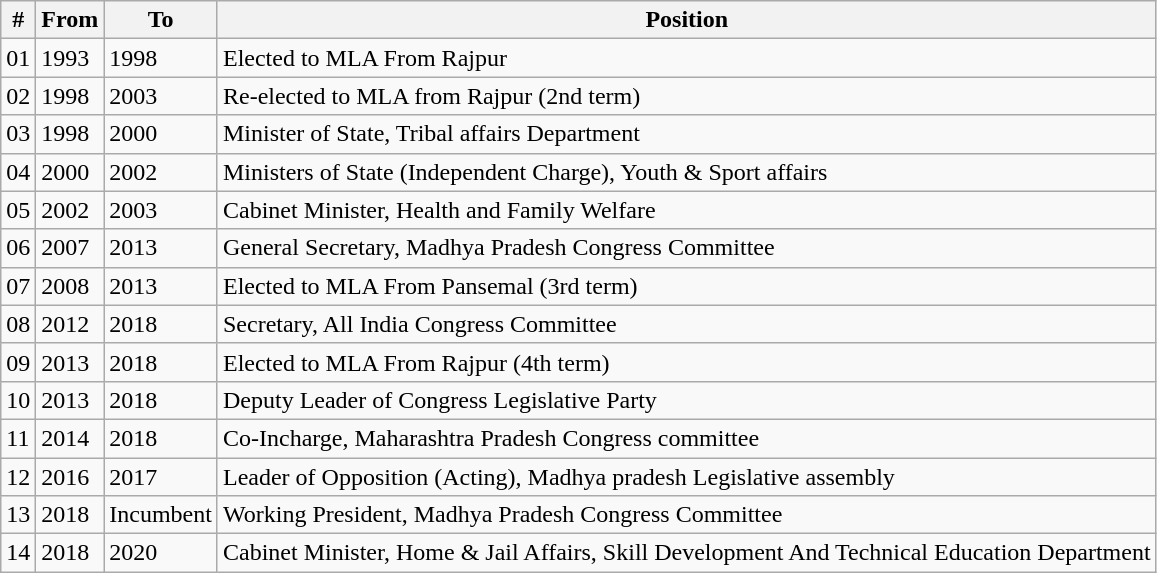<table class="wikitable sortable">
<tr>
<th>#</th>
<th>From</th>
<th>To</th>
<th>Position</th>
</tr>
<tr>
<td>01</td>
<td>1993</td>
<td>1998</td>
<td>Elected to MLA From Rajpur</td>
</tr>
<tr>
<td>02</td>
<td>1998</td>
<td>2003</td>
<td>Re-elected to MLA from Rajpur (2nd term)</td>
</tr>
<tr>
<td>03</td>
<td>1998</td>
<td>2000</td>
<td>Minister of State, Tribal affairs Department</td>
</tr>
<tr>
<td>04</td>
<td>2000</td>
<td>2002</td>
<td>Ministers of State (Independent Charge), Youth & Sport affairs</td>
</tr>
<tr>
<td>05</td>
<td>2002</td>
<td>2003</td>
<td>Cabinet Minister, Health and Family Welfare</td>
</tr>
<tr>
<td>06</td>
<td>2007</td>
<td>2013</td>
<td>General Secretary, Madhya Pradesh Congress Committee</td>
</tr>
<tr>
<td>07</td>
<td>2008</td>
<td>2013</td>
<td>Elected to MLA From Pansemal (3rd term)</td>
</tr>
<tr>
<td>08</td>
<td>2012</td>
<td>2018</td>
<td>Secretary, All India Congress Committee</td>
</tr>
<tr>
<td>09</td>
<td>2013</td>
<td>2018</td>
<td>Elected to MLA From Rajpur (4th term)</td>
</tr>
<tr>
<td>10</td>
<td>2013</td>
<td>2018</td>
<td>Deputy Leader of Congress Legislative Party</td>
</tr>
<tr>
<td>11</td>
<td>2014</td>
<td>2018</td>
<td>Co-Incharge, Maharashtra Pradesh Congress committee</td>
</tr>
<tr>
<td>12</td>
<td>2016</td>
<td>2017</td>
<td>Leader of Opposition (Acting), Madhya pradesh Legislative assembly</td>
</tr>
<tr>
<td>13</td>
<td>2018</td>
<td>Incumbent</td>
<td>Working President, Madhya Pradesh Congress Committee</td>
</tr>
<tr>
<td>14</td>
<td>2018</td>
<td>2020</td>
<td>Cabinet Minister, Home & Jail Affairs, Skill Development And Technical Education Department</td>
</tr>
</table>
